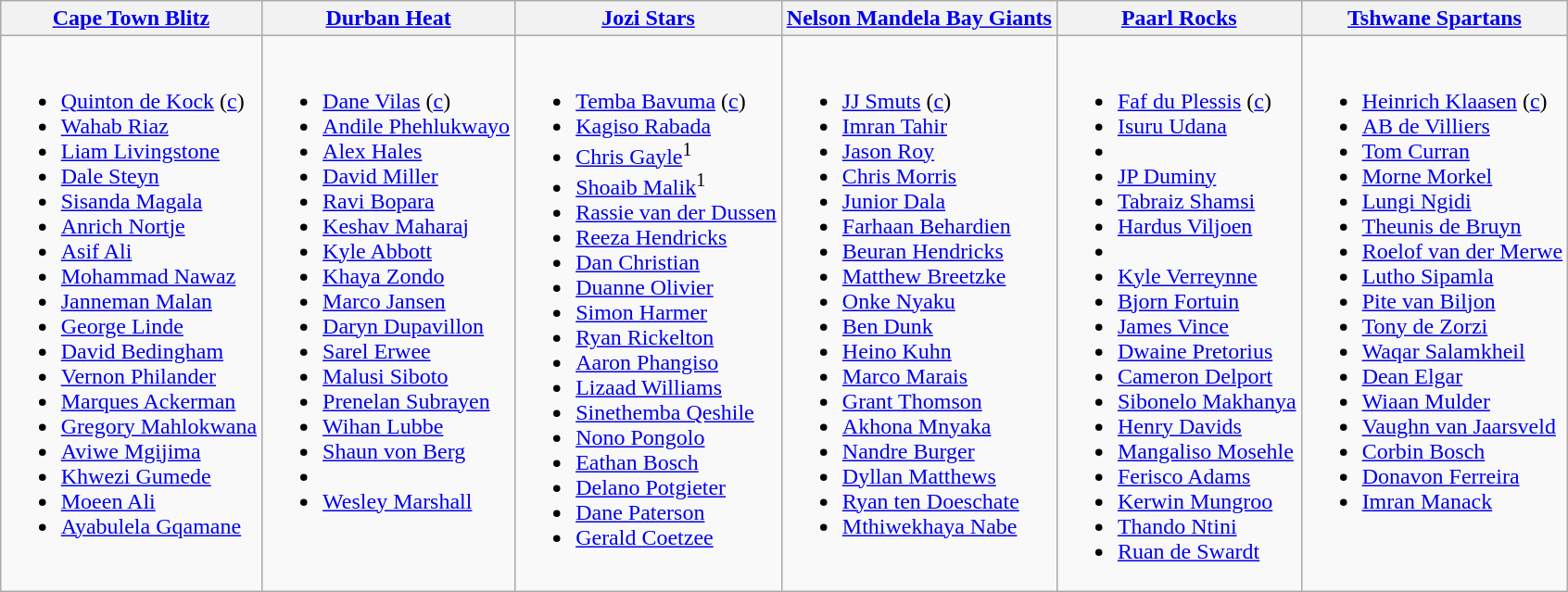<table class="wikitable" style="text-align:left; margin:auto">
<tr>
<th><a href='#'>Cape Town Blitz</a></th>
<th><a href='#'>Durban Heat</a></th>
<th><a href='#'>Jozi Stars</a></th>
<th><a href='#'>Nelson Mandela Bay Giants</a></th>
<th><a href='#'>Paarl Rocks</a></th>
<th><a href='#'>Tshwane Spartans</a></th>
</tr>
<tr style="vertical-align:top">
<td><br><ul><li><a href='#'>Quinton de Kock</a> (<a href='#'>c</a>)</li><li><a href='#'>Wahab Riaz</a></li><li><a href='#'>Liam Livingstone</a></li><li><a href='#'>Dale Steyn</a></li><li><a href='#'>Sisanda Magala</a></li><li><a href='#'>Anrich Nortje</a></li><li><a href='#'>Asif Ali</a></li><li><a href='#'>Mohammad Nawaz</a></li><li><a href='#'>Janneman Malan</a></li><li><a href='#'>George Linde</a></li><li><a href='#'>David Bedingham</a></li><li><a href='#'>Vernon Philander</a></li><li><a href='#'>Marques Ackerman</a></li><li><a href='#'>Gregory Mahlokwana</a></li><li><a href='#'>Aviwe Mgijima</a></li><li><a href='#'>Khwezi Gumede</a></li><li><a href='#'>Moeen Ali</a></li><li><a href='#'>Ayabulela Gqamane</a></li></ul></td>
<td><br><ul><li><a href='#'>Dane Vilas</a> (<a href='#'>c</a>)</li><li><a href='#'>Andile Phehlukwayo</a></li><li><a href='#'>Alex Hales</a></li><li><a href='#'>David Miller</a></li><li><a href='#'>Ravi Bopara</a></li><li><a href='#'>Keshav Maharaj</a></li><li><a href='#'>Kyle Abbott</a></li><li><a href='#'>Khaya Zondo</a></li><li><a href='#'>Marco Jansen</a></li><li><a href='#'>Daryn Dupavillon</a></li><li><a href='#'>Sarel Erwee</a></li><li><a href='#'>Malusi Siboto</a></li><li><a href='#'>Prenelan Subrayen</a></li><li><a href='#'>Wihan Lubbe</a></li><li><a href='#'>Shaun von Berg</a></li><li></li><li><a href='#'>Wesley Marshall</a></li></ul></td>
<td><br><ul><li><a href='#'>Temba Bavuma</a> (<a href='#'>c</a>)</li><li><a href='#'>Kagiso Rabada</a></li><li><a href='#'>Chris Gayle</a><sup>1</sup></li><li><a href='#'>Shoaib Malik</a><sup>1</sup></li><li><a href='#'>Rassie van der Dussen</a></li><li><a href='#'>Reeza Hendricks</a></li><li><a href='#'>Dan Christian</a></li><li><a href='#'>Duanne Olivier</a></li><li><a href='#'>Simon Harmer</a></li><li><a href='#'>Ryan Rickelton</a></li><li><a href='#'>Aaron Phangiso</a></li><li><a href='#'>Lizaad Williams</a></li><li><a href='#'>Sinethemba Qeshile</a></li><li><a href='#'>Nono Pongolo</a></li><li><a href='#'>Eathan Bosch</a></li><li><a href='#'>Delano Potgieter</a></li><li><a href='#'>Dane Paterson</a></li><li><a href='#'>Gerald Coetzee</a></li></ul></td>
<td><br><ul><li><a href='#'>JJ Smuts</a> (<a href='#'>c</a>)</li><li><a href='#'>Imran Tahir</a></li><li><a href='#'>Jason Roy</a></li><li><a href='#'>Chris Morris</a></li><li><a href='#'>Junior Dala</a></li><li><a href='#'>Farhaan Behardien</a></li><li><a href='#'>Beuran Hendricks</a></li><li><a href='#'>Matthew Breetzke</a></li><li><a href='#'>Onke Nyaku</a></li><li><a href='#'>Ben Dunk</a></li><li><a href='#'>Heino Kuhn</a></li><li><a href='#'>Marco Marais</a></li><li><a href='#'>Grant Thomson</a></li><li><a href='#'>Akhona Mnyaka</a></li><li><a href='#'>Nandre Burger</a></li><li><a href='#'>Dyllan Matthews</a></li><li><a href='#'>Ryan ten Doeschate</a></li><li><a href='#'>Mthiwekhaya Nabe</a></li></ul></td>
<td><br><ul><li><a href='#'>Faf du Plessis</a> (<a href='#'>c</a>)</li><li><a href='#'>Isuru Udana</a></li><li></li><li><a href='#'>JP Duminy</a></li><li><a href='#'>Tabraiz Shamsi</a></li><li><a href='#'>Hardus Viljoen</a></li><li></li><li><a href='#'>Kyle Verreynne</a></li><li><a href='#'>Bjorn Fortuin</a></li><li><a href='#'>James Vince</a></li><li><a href='#'>Dwaine Pretorius</a></li><li><a href='#'>Cameron Delport</a></li><li><a href='#'>Sibonelo Makhanya</a></li><li><a href='#'>Henry Davids</a></li><li><a href='#'>Mangaliso Mosehle</a></li><li><a href='#'>Ferisco Adams</a></li><li><a href='#'>Kerwin Mungroo</a></li><li><a href='#'>Thando Ntini</a></li><li><a href='#'>Ruan de Swardt</a></li></ul></td>
<td><br><ul><li><a href='#'>Heinrich Klaasen</a> (<a href='#'>c</a>)</li><li><a href='#'>AB de Villiers</a></li><li><a href='#'>Tom Curran</a></li><li><a href='#'>Morne Morkel</a></li><li><a href='#'>Lungi Ngidi</a></li><li><a href='#'>Theunis de Bruyn</a></li><li><a href='#'>Roelof van der Merwe</a></li><li><a href='#'>Lutho Sipamla</a></li><li><a href='#'>Pite van Biljon</a></li><li><a href='#'>Tony de Zorzi</a></li><li><a href='#'>Waqar Salamkheil</a></li><li><a href='#'>Dean Elgar</a></li><li><a href='#'>Wiaan Mulder</a></li><li><a href='#'>Vaughn van Jaarsveld</a></li><li><a href='#'>Corbin Bosch</a></li><li><a href='#'>Donavon Ferreira</a></li><li><a href='#'>Imran Manack</a></li></ul></td>
</tr>
</table>
